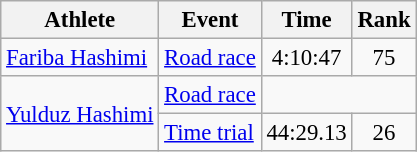<table class=wikitable style=font-size:95%;text-align:center>
<tr>
<th>Athlete</th>
<th>Event</th>
<th>Time</th>
<th>Rank</th>
</tr>
<tr>
<td align=left><a href='#'>Fariba Hashimi</a></td>
<td align=left><a href='#'>Road race</a></td>
<td>4:10:47</td>
<td>75</td>
</tr>
<tr>
<td align=left rowspan=2><a href='#'>Yulduz Hashimi</a></td>
<td align=left><a href='#'>Road race</a></td>
<td Colspan=2></td>
</tr>
<tr>
<td align=left rowspan=2><a href='#'>Time trial</a></td>
<td>44:29.13</td>
<td>26</td>
</tr>
</table>
